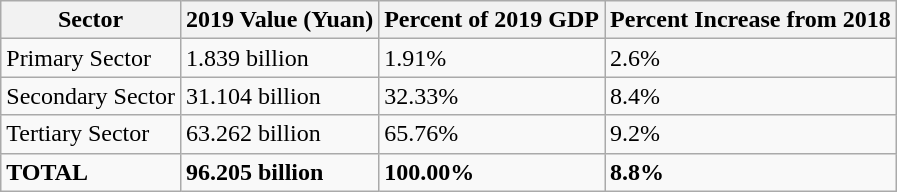<table class="wikitable sortable">
<tr>
<th>Sector</th>
<th>2019 Value (Yuan)</th>
<th>Percent of 2019 GDP</th>
<th>Percent Increase from 2018</th>
</tr>
<tr>
<td>Primary Sector</td>
<td>1.839 billion</td>
<td>1.91%</td>
<td>2.6%</td>
</tr>
<tr>
<td>Secondary Sector</td>
<td>31.104 billion</td>
<td>32.33%</td>
<td>8.4%</td>
</tr>
<tr>
<td>Tertiary Sector</td>
<td>63.262 billion</td>
<td>65.76%</td>
<td>9.2%</td>
</tr>
<tr>
<td><strong>TOTAL</strong></td>
<td><strong>96.205 billion</strong></td>
<td><strong>100.00%</strong></td>
<td><strong>8.8%</strong></td>
</tr>
</table>
